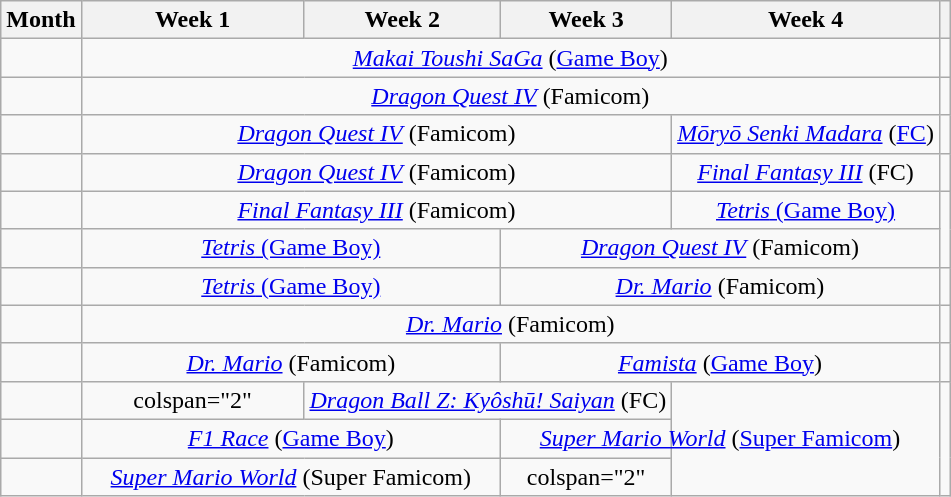<table class="wikitable sortable" style="text-align:center">
<tr>
<th>Month</th>
<th>Week 1</th>
<th>Week 2</th>
<th>Week 3</th>
<th>Week 4</th>
<th class="unsortable"></th>
</tr>
<tr>
<td></td>
<td colspan="4"><em><a href='#'>Makai Toushi SaGa</a></em> (<a href='#'>Game Boy</a>)</td>
<td></td>
</tr>
<tr>
<td></td>
<td colspan="4"><em><a href='#'>Dragon Quest IV</a></em> (Famicom)</td>
<td></td>
</tr>
<tr>
<td></td>
<td colspan="3"><em><a href='#'>Dragon Quest IV</a></em> (Famicom)</td>
<td><em><a href='#'>Mōryō Senki Madara</a></em> (<a href='#'>FC</a>)</td>
<td></td>
</tr>
<tr>
<td></td>
<td colspan="3"><em><a href='#'>Dragon Quest IV</a></em> (Famicom)</td>
<td><em><a href='#'>Final Fantasy III</a></em> (FC)</td>
<td></td>
</tr>
<tr>
<td></td>
<td colspan="3"><em><a href='#'>Final Fantasy III</a></em> (Famicom)</td>
<td><a href='#'><em>Tetris</em> (Game Boy)</a></td>
<td rowspan="2"></td>
</tr>
<tr>
<td></td>
<td colspan="2"><a href='#'><em>Tetris</em> (Game Boy)</a></td>
<td colspan="2"><em><a href='#'>Dragon Quest IV</a></em> (Famicom)</td>
</tr>
<tr>
<td></td>
<td colspan="2"><a href='#'><em>Tetris</em> (Game Boy)</a></td>
<td colspan="2"><em><a href='#'>Dr. Mario</a></em> (Famicom)</td>
<td></td>
</tr>
<tr>
<td></td>
<td colspan="4"><em><a href='#'>Dr. Mario</a></em> (Famicom)</td>
<td></td>
</tr>
<tr>
<td></td>
<td colspan="2"><em><a href='#'>Dr. Mario</a></em> (Famicom)</td>
<td colspan="2"><em><a href='#'>Famista</a></em> (<a href='#'>Game Boy</a>)</td>
<td></td>
</tr>
<tr>
<td></td>
<td>colspan="2" </td>
<td colspan="2"><em><a href='#'>Dragon Ball Z: Kyôshū! Saiyan</a></em> (FC)</td>
<td rowspan="3"></td>
</tr>
<tr>
<td></td>
<td colspan="2"><em><a href='#'>F1 Race</a></em> (<a href='#'>Game Boy</a>)</td>
<td colspan="2"><em><a href='#'>Super Mario World</a></em> (<a href='#'>Super Famicom</a>)</td>
</tr>
<tr>
<td></td>
<td colspan="2"><em><a href='#'>Super Mario World</a></em> (Super Famicom)</td>
<td>colspan="2" </td>
</tr>
</table>
